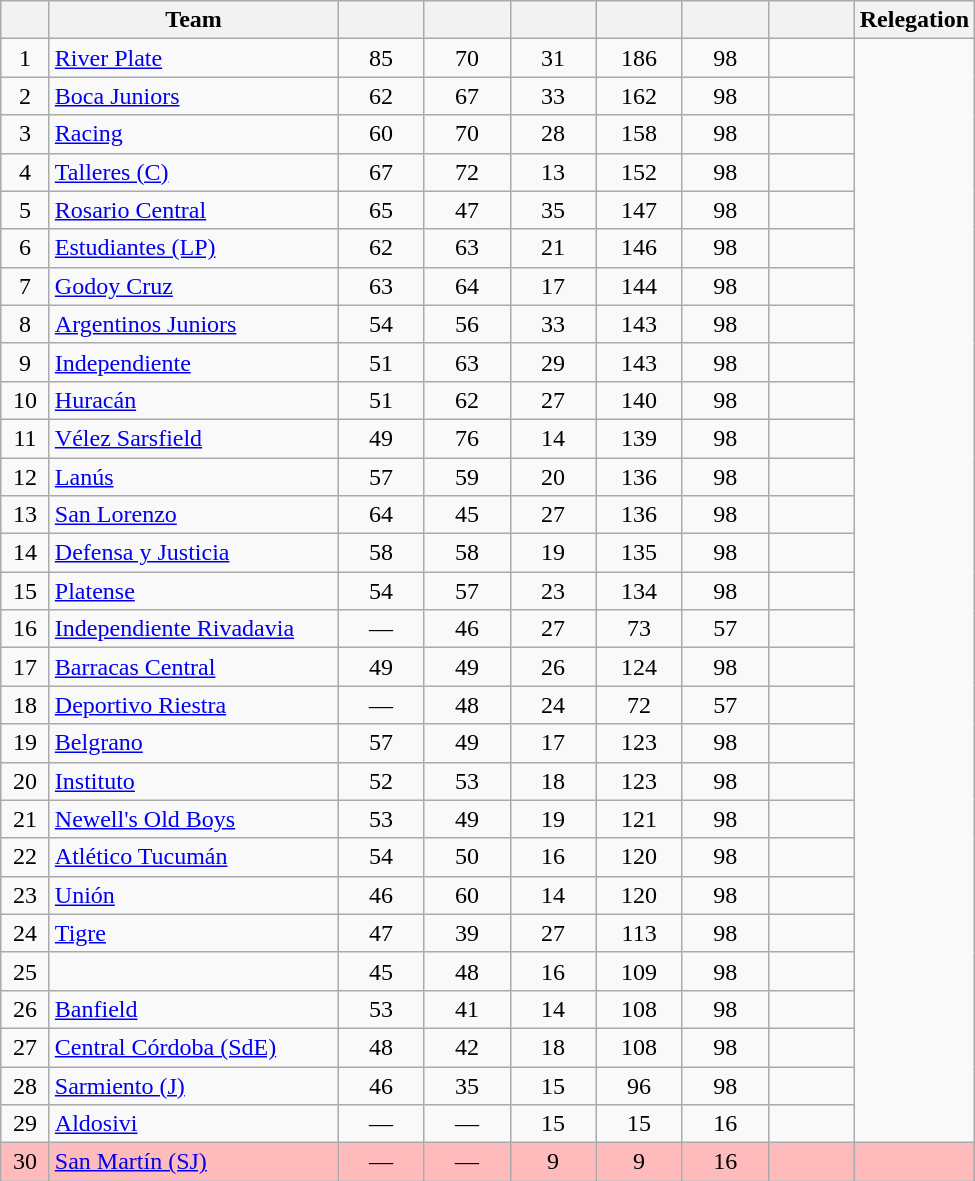<table class="wikitable sortable" style="text-align: center;">
<tr>
<th width=25></th>
<th width=185>Team</th>
<th width=50></th>
<th width=50></th>
<th width=50></th>
<th width=50></th>
<th width=50></th>
<th width=50></th>
<th>Relegation</th>
</tr>
<tr>
<td>1</td>
<td align="left"><a href='#'>River Plate</a></td>
<td>85</td>
<td>70</td>
<td>31</td>
<td>186</td>
<td>98</td>
<td><strong></strong></td>
<td rowspan=29></td>
</tr>
<tr>
<td>2</td>
<td align="left"><a href='#'>Boca Juniors</a></td>
<td>62</td>
<td>67</td>
<td>33</td>
<td>162</td>
<td>98</td>
<td><strong></strong></td>
</tr>
<tr>
<td>3</td>
<td align="left"><a href='#'>Racing</a></td>
<td>60</td>
<td>70</td>
<td>28</td>
<td>158</td>
<td>98</td>
<td><strong></strong></td>
</tr>
<tr>
<td>4</td>
<td align="left"><a href='#'>Talleres (C)</a></td>
<td>67</td>
<td>72</td>
<td>13</td>
<td>152</td>
<td>98</td>
<td><strong></strong></td>
</tr>
<tr>
<td>5</td>
<td align="left"><a href='#'>Rosario Central</a></td>
<td>65</td>
<td>47</td>
<td>35</td>
<td>147</td>
<td>98</td>
<td><strong></strong></td>
</tr>
<tr>
<td>6</td>
<td align="left"><a href='#'>Estudiantes (LP)</a></td>
<td>62</td>
<td>63</td>
<td>21</td>
<td>146</td>
<td>98</td>
<td><strong></strong></td>
</tr>
<tr>
<td>7</td>
<td align="left"><a href='#'>Godoy Cruz</a></td>
<td>63</td>
<td>64</td>
<td>17</td>
<td>144</td>
<td>98</td>
<td><strong></strong></td>
</tr>
<tr>
<td>8</td>
<td align="left"><a href='#'>Argentinos Juniors</a></td>
<td>54</td>
<td>56</td>
<td>33</td>
<td>143</td>
<td>98</td>
<td><strong></strong></td>
</tr>
<tr>
<td>9</td>
<td align="left"><a href='#'>Independiente</a></td>
<td>51</td>
<td>63</td>
<td>29</td>
<td>143</td>
<td>98</td>
<td><strong></strong></td>
</tr>
<tr>
<td>10</td>
<td align="left"><a href='#'>Huracán</a></td>
<td>51</td>
<td>62</td>
<td>27</td>
<td>140</td>
<td>98</td>
<td><strong></strong></td>
</tr>
<tr>
<td>11</td>
<td align="left"><a href='#'>Vélez Sarsfield</a></td>
<td>49</td>
<td>76</td>
<td>14</td>
<td>139</td>
<td>98</td>
<td><strong></strong></td>
</tr>
<tr>
<td>12</td>
<td align="left"><a href='#'>Lanús</a></td>
<td>57</td>
<td>59</td>
<td>20</td>
<td>136</td>
<td>98</td>
<td><strong></strong></td>
</tr>
<tr>
<td>13</td>
<td align="left"><a href='#'>San Lorenzo</a></td>
<td>64</td>
<td>45</td>
<td>27</td>
<td>136</td>
<td>98</td>
<td><strong></strong></td>
</tr>
<tr>
<td>14</td>
<td align="left"><a href='#'>Defensa y Justicia</a></td>
<td>58</td>
<td>58</td>
<td>19</td>
<td>135</td>
<td>98</td>
<td><strong></strong></td>
</tr>
<tr>
<td>15</td>
<td align="left"><a href='#'>Platense</a></td>
<td>54</td>
<td>57</td>
<td>23</td>
<td>134</td>
<td>98</td>
<td><strong></strong></td>
</tr>
<tr>
<td>16</td>
<td align="left"><a href='#'>Independiente Rivadavia</a></td>
<td>—</td>
<td>46</td>
<td>27</td>
<td>73</td>
<td>57</td>
<td><strong></strong></td>
</tr>
<tr>
<td>17</td>
<td align="left"><a href='#'>Barracas Central</a></td>
<td>49</td>
<td>49</td>
<td>26</td>
<td>124</td>
<td>98</td>
<td><strong></strong></td>
</tr>
<tr>
<td>18</td>
<td align="left"><a href='#'>Deportivo Riestra</a></td>
<td>—</td>
<td>48</td>
<td>24</td>
<td>72</td>
<td>57</td>
<td><strong></strong></td>
</tr>
<tr>
<td>19</td>
<td align="left"><a href='#'>Belgrano</a></td>
<td>57</td>
<td>49</td>
<td>17</td>
<td>123</td>
<td>98</td>
<td><strong></strong></td>
</tr>
<tr>
<td>20</td>
<td align="left"><a href='#'>Instituto</a></td>
<td>52</td>
<td>53</td>
<td>18</td>
<td>123</td>
<td>98</td>
<td><strong></strong></td>
</tr>
<tr>
<td>21</td>
<td align="left"><a href='#'>Newell's Old Boys</a></td>
<td>53</td>
<td>49</td>
<td>19</td>
<td>121</td>
<td>98</td>
<td><strong></strong></td>
</tr>
<tr>
<td>22</td>
<td align="left"><a href='#'>Atlético Tucumán</a></td>
<td>54</td>
<td>50</td>
<td>16</td>
<td>120</td>
<td>98</td>
<td><strong></strong></td>
</tr>
<tr>
<td>23</td>
<td align="left"><a href='#'>Unión</a></td>
<td>46</td>
<td>60</td>
<td>14</td>
<td>120</td>
<td>98</td>
<td><strong></strong></td>
</tr>
<tr>
<td>24</td>
<td align="left"><a href='#'>Tigre</a></td>
<td>47</td>
<td>39</td>
<td>27</td>
<td>113</td>
<td>98</td>
<td><strong></strong></td>
</tr>
<tr>
<td>25</td>
<td align="left"></td>
<td>45</td>
<td>48</td>
<td>16</td>
<td>109</td>
<td>98</td>
<td><strong></strong></td>
</tr>
<tr>
<td>26</td>
<td align="left"><a href='#'>Banfield</a></td>
<td>53</td>
<td>41</td>
<td>14</td>
<td>108</td>
<td>98</td>
<td><strong></strong></td>
</tr>
<tr>
<td>27</td>
<td align="left"><a href='#'>Central Córdoba (SdE)</a></td>
<td>48</td>
<td>42</td>
<td>18</td>
<td>108</td>
<td>98</td>
<td><strong></strong></td>
</tr>
<tr>
<td>28</td>
<td align="left"><a href='#'>Sarmiento (J)</a></td>
<td>46</td>
<td>35</td>
<td>15</td>
<td>96</td>
<td>98</td>
<td><strong></strong></td>
</tr>
<tr>
<td>29</td>
<td align="left"><a href='#'>Aldosivi</a></td>
<td>—</td>
<td>—</td>
<td>15</td>
<td>15</td>
<td>16</td>
<td><strong></strong></td>
</tr>
<tr bgcolor=#FFBBBB>
<td>30</td>
<td align="left"><a href='#'>San Martín (SJ)</a></td>
<td>—</td>
<td>—</td>
<td>9</td>
<td>9</td>
<td>16</td>
<td><strong></strong></td>
<td></td>
</tr>
</table>
